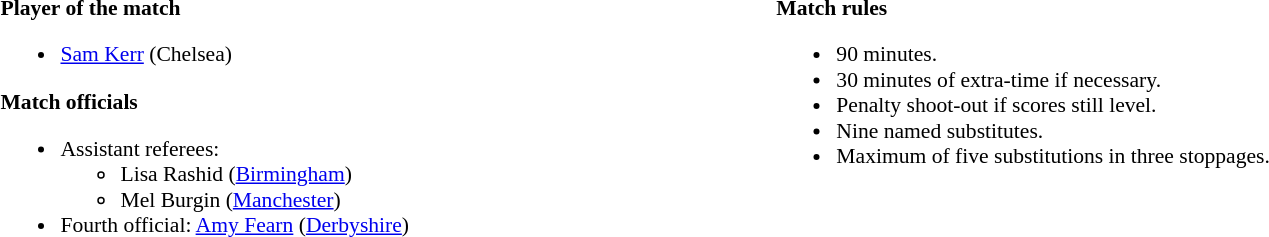<table width=82% style="font-size:90%">
<tr>
<td width=50% valign=top><br><strong>Player of the match</strong><ul><li><a href='#'>Sam Kerr</a> (Chelsea)</li></ul><strong>Match officials</strong><ul><li>Assistant referees:<ul><li>Lisa Rashid (<a href='#'>Birmingham</a>)</li><li>Mel Burgin (<a href='#'>Manchester</a>)</li></ul></li><li>Fourth official: <a href='#'>Amy Fearn</a> (<a href='#'>Derbyshire</a>)</li></ul></td>
<td width=50% valign=top><br><strong>Match rules</strong><ul><li>90 minutes.</li><li>30 minutes of extra-time if necessary.</li><li>Penalty shoot-out if scores still level.</li><li>Nine named substitutes.</li><li>Maximum of five substitutions in three stoppages.</li></ul></td>
</tr>
</table>
